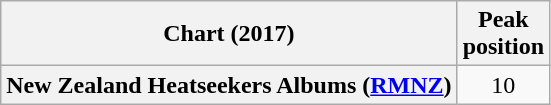<table class="wikitable sortable plainrowheaders" style="text-align:center">
<tr>
<th scope="col">Chart (2017)</th>
<th scope="col">Peak<br> position</th>
</tr>
<tr>
<th scope="row">New Zealand Heatseekers Albums (<a href='#'>RMNZ</a>)</th>
<td>10</td>
</tr>
</table>
